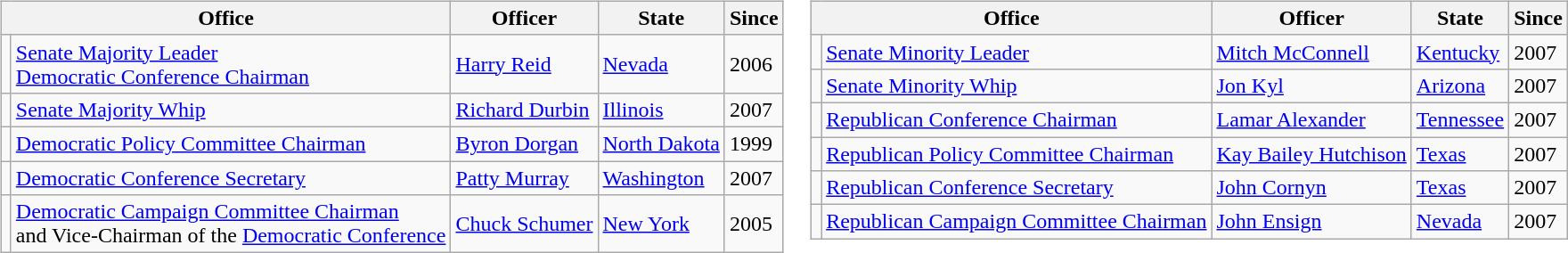<table>
<tr>
<td style="vertical-align:top;"><br><table class=wikitable>
<tr>
<th colspan=2>Office</th>
<th>Officer</th>
<th>State</th>
<th>Since</th>
</tr>
<tr |->
<td></td>
<td><a href='#'>Senate Majority Leader</a><br><a href='#'>Democratic Conference Chairman</a></td>
<td><a href='#'>Harry Reid</a></td>
<td><a href='#'>Nevada</a></td>
<td>2006</td>
</tr>
<tr |->
<td></td>
<td><a href='#'>Senate Majority Whip</a></td>
<td><a href='#'>Richard Durbin</a></td>
<td><a href='#'>Illinois</a></td>
<td>2007</td>
</tr>
<tr |->
<td></td>
<td><a href='#'>Democratic Policy Committee Chairman</a></td>
<td><a href='#'>Byron Dorgan</a></td>
<td><a href='#'>North Dakota</a></td>
<td>1999</td>
</tr>
<tr |->
<td></td>
<td><a href='#'>Democratic Conference Secretary</a></td>
<td><a href='#'>Patty Murray</a></td>
<td><a href='#'>Washington</a></td>
<td>2007</td>
</tr>
<tr |->
<td></td>
<td><a href='#'>Democratic Campaign Committee Chairman</a><br> and Vice-Chairman of the <a href='#'>Democratic Conference</a></td>
<td><a href='#'>Chuck Schumer</a></td>
<td><a href='#'>New York</a></td>
<td>2005</td>
</tr>
</table>
</td>
<td style="vertical-align:top;"><br><table class=wikitable>
<tr>
<th colspan=2>Office</th>
<th>Officer</th>
<th>State</th>
<th>Since</th>
</tr>
<tr |->
<td></td>
<td><a href='#'>Senate Minority Leader</a></td>
<td><a href='#'>Mitch McConnell</a></td>
<td><a href='#'>Kentucky</a></td>
<td>2007</td>
</tr>
<tr |->
<td></td>
<td><a href='#'>Senate Minority Whip</a></td>
<td><a href='#'>Jon Kyl</a></td>
<td><a href='#'>Arizona</a></td>
<td>2007</td>
</tr>
<tr |->
<td></td>
<td><a href='#'>Republican Conference Chairman</a></td>
<td><a href='#'>Lamar Alexander</a></td>
<td><a href='#'>Tennessee</a></td>
<td>2007</td>
</tr>
<tr |->
<td></td>
<td><a href='#'>Republican Policy Committee Chairman</a></td>
<td><a href='#'>Kay Bailey Hutchison</a></td>
<td><a href='#'>Texas</a></td>
<td>2007</td>
</tr>
<tr |->
<td></td>
<td><a href='#'>Republican Conference Secretary</a></td>
<td><a href='#'>John Cornyn</a></td>
<td><a href='#'>Texas</a></td>
<td>2007</td>
</tr>
<tr |->
<td></td>
<td><a href='#'>Republican Campaign Committee Chairman</a></td>
<td><a href='#'>John Ensign</a></td>
<td><a href='#'>Nevada</a></td>
<td>2007</td>
</tr>
</table>
</td>
</tr>
</table>
